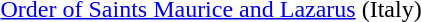<table>
<tr>
<td rowspan=2 style="width:60px; vertical-align:top;"></td>
<td><a href='#'>Order of Saints Maurice and Lazarus</a> (Italy)</td>
</tr>
<tr>
<td></td>
</tr>
</table>
